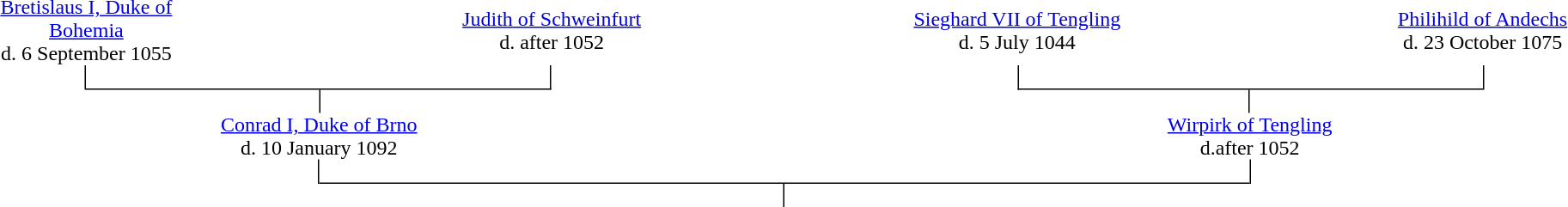<table width="100%" style="text-align:center; vertical-align:middle;" cellspacing="0" cellpadding="0">
<tr>
<td colspan="2"><a href='#'>Bretislaus I, Duke of Bohemia</a><br>d.  6 September 1055</td>
<td colspan="2"> </td>
<td colspan="2"><a href='#'>Judith of Schweinfurt</a><br>d. after 1052</td>
<td colspan="2"> </td>
<td colspan="2"><a href='#'>Sieghard VII of Tengling</a><br>d. 5 July 1044</td>
<td colspan="2"> </td>
<td colspan="2"><a href='#'>Philihild of Andechs</a><br>d. 23 October 1075</td>
</tr>
<tr>
<td style="border-right:1px black solid;"> </td>
<td colspan="4" style="border-bottom:1px black solid; border-right:1px black solid;"> </td>
<td colspan="4" style=""> </td>
<td colspan="4" style="border-bottom:1px black solid; border-left:1px black solid;"> </td>
<td style="border-left:1px black solid;"> </td>
</tr>
<tr>
<td colspan="3"> </td>
<td colspan="8" style="border-left:1px black solid; border-right:1px black solid;"> </td>
<td colspan="3"> </td>
</tr>
<tr>
<td colspan="2"> </td>
<td colspan="2"><a href='#'>Conrad I, Duke of Brno</a><br>d. 10 January 1092</td>
<td colspan="6"> </td>
<td colspan="2"><a href='#'>Wirpirk of Tengling</a><br>d.after 1052</td>
<td colspan="2"> </td>
</tr>
<tr>
<td colspan="3" style="border-right:1px black solid;"> </td>
<td colspan="8" style="border-bottom:1px black solid;"> </td>
<td colspan="3" style="border-left:1px black solid;"> </td>
</tr>
<tr>
<td colspan="7" style="border-right:1px black solid;"> </td>
<td colspan="7"> </td>
</tr>
<tr>
<td width="7.14%"></td>
<td width="7.14%"></td>
<td width="7.14%"></td>
<td width="7.14%"></td>
<td width="7.14%"></td>
<td width="7.14%"></td>
<td width="7.14%"></td>
<td width="7.14%"></td>
<td width="7.14%"></td>
<td width="7.14%"></td>
<td width="7.14%"></td>
<td width="7.14%"></td>
<td width="7.14%"></td>
<td width="7.14%"></td>
</tr>
<tr>
</tr>
</table>
